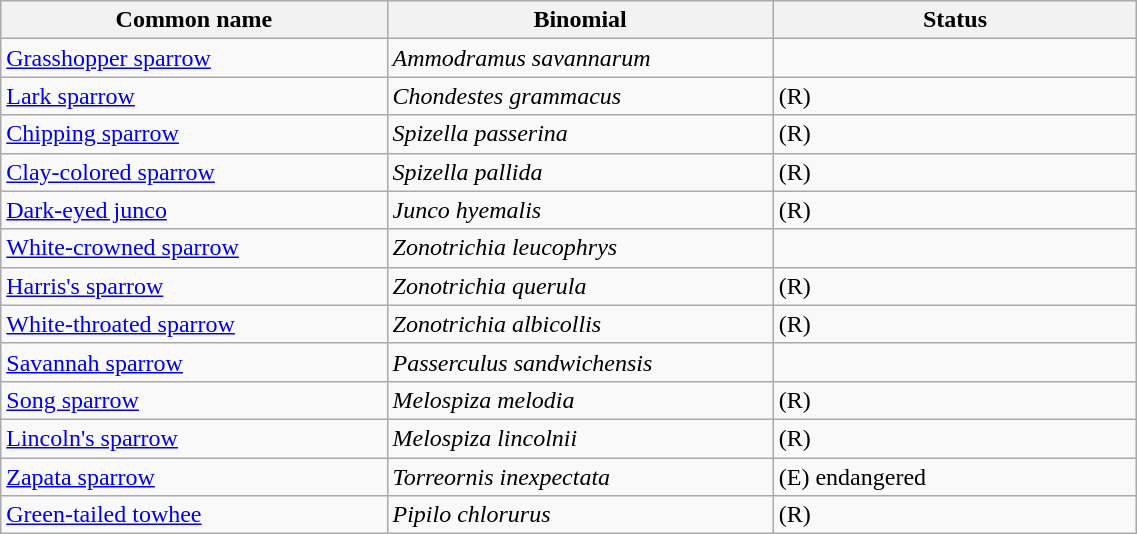<table width=60% class="wikitable">
<tr>
<th width=34%>Common name</th>
<th width=34%>Binomial</th>
<th width=32%>Status</th>
</tr>
<tr>
<td><a href='#'>Grasshopper sparrow</a></td>
<td><em>Ammodramus savannarum</em></td>
<td></td>
</tr>
<tr>
<td><a href='#'>Lark sparrow</a></td>
<td><em>Chondestes grammacus</em></td>
<td>(R)</td>
</tr>
<tr>
<td><a href='#'>Chipping sparrow</a></td>
<td><em>Spizella passerina</em></td>
<td>(R)</td>
</tr>
<tr>
<td><a href='#'>Clay-colored sparrow</a></td>
<td><em>Spizella pallida</em></td>
<td>(R)</td>
</tr>
<tr>
<td><a href='#'>Dark-eyed junco</a></td>
<td><em>Junco hyemalis</em></td>
<td>(R)</td>
</tr>
<tr>
<td><a href='#'>White-crowned sparrow</a></td>
<td><em>Zonotrichia leucophrys</em></td>
<td></td>
</tr>
<tr>
<td><a href='#'>Harris's sparrow</a></td>
<td><em>Zonotrichia querula</em></td>
<td>(R)</td>
</tr>
<tr>
<td><a href='#'>White-throated sparrow</a></td>
<td><em>Zonotrichia albicollis</em></td>
<td>(R)</td>
</tr>
<tr>
<td><a href='#'>Savannah sparrow</a></td>
<td><em>Passerculus sandwichensis</em></td>
<td></td>
</tr>
<tr>
<td><a href='#'>Song sparrow</a></td>
<td><em>Melospiza melodia</em></td>
<td>(R)</td>
</tr>
<tr>
<td><a href='#'>Lincoln's sparrow</a></td>
<td><em>Melospiza lincolnii</em></td>
<td>(R)</td>
</tr>
<tr>
<td><a href='#'>Zapata sparrow</a></td>
<td><em>Torreornis inexpectata</em></td>
<td>(E) endangered</td>
</tr>
<tr>
<td><a href='#'>Green-tailed towhee</a></td>
<td><em>Pipilo chlorurus</em></td>
<td>(R)</td>
</tr>
</table>
